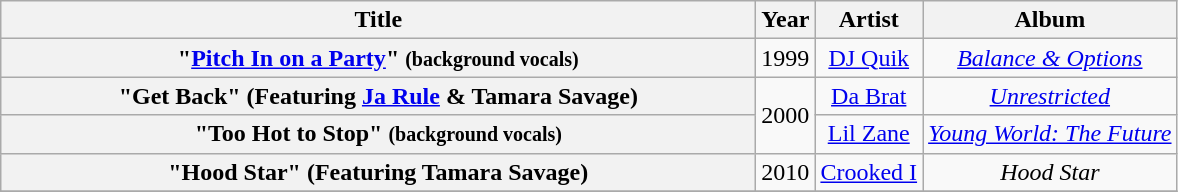<table class="wikitable plainrowheaders" style="text-align:center;">
<tr>
<th scope="col" style="width:31em;">Title</th>
<th scope="col">Year</th>
<th scope="col">Artist</th>
<th scope="col">Album</th>
</tr>
<tr>
<th scope="row">"<a href='#'>Pitch In on a Party</a>" <small>(background vocals)</small></th>
<td>1999</td>
<td><a href='#'>DJ Quik</a></td>
<td><em><a href='#'>Balance & Options</a></em></td>
</tr>
<tr>
<th scope="row">"Get Back" (Featuring <a href='#'>Ja Rule</a> & Tamara Savage)</th>
<td rowspan="2">2000</td>
<td><a href='#'>Da Brat</a></td>
<td><em><a href='#'>Unrestricted</a></em></td>
</tr>
<tr>
<th scope="row">"Too Hot to Stop" <small>(background vocals)</small></th>
<td><a href='#'>Lil Zane</a></td>
<td><em><a href='#'>Young World: The Future</a></em></td>
</tr>
<tr>
<th scope="row">"Hood Star" (Featuring Tamara Savage)</th>
<td>2010</td>
<td><a href='#'>Crooked I</a></td>
<td><em>Hood Star</em></td>
</tr>
<tr>
</tr>
</table>
